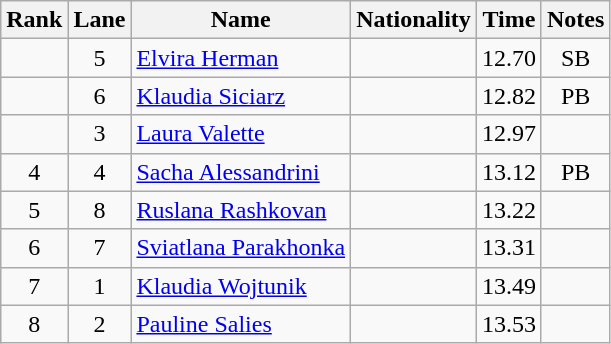<table class="wikitable sortable" style="text-align:center">
<tr>
<th>Rank</th>
<th>Lane</th>
<th>Name</th>
<th>Nationality</th>
<th>Time</th>
<th>Notes</th>
</tr>
<tr>
<td></td>
<td>5</td>
<td align=left><a href='#'>Elvira Herman</a></td>
<td align=left></td>
<td>12.70</td>
<td>SB</td>
</tr>
<tr>
<td></td>
<td>6</td>
<td align=left><a href='#'>Klaudia Siciarz</a></td>
<td align=left></td>
<td>12.82</td>
<td>PB</td>
</tr>
<tr>
<td></td>
<td>3</td>
<td align=left><a href='#'>Laura Valette</a></td>
<td align=left></td>
<td>12.97</td>
<td></td>
</tr>
<tr>
<td>4</td>
<td>4</td>
<td align=left><a href='#'>Sacha Alessandrini</a></td>
<td align=left></td>
<td>13.12</td>
<td>PB</td>
</tr>
<tr>
<td>5</td>
<td>8</td>
<td align=left><a href='#'>Ruslana Rashkovan</a></td>
<td align=left></td>
<td>13.22</td>
<td></td>
</tr>
<tr>
<td>6</td>
<td>7</td>
<td align=left><a href='#'>Sviatlana Parakhonka</a></td>
<td align=left></td>
<td>13.31</td>
<td></td>
</tr>
<tr>
<td>7</td>
<td>1</td>
<td align=left><a href='#'>Klaudia Wojtunik</a></td>
<td align=left></td>
<td>13.49</td>
<td></td>
</tr>
<tr>
<td>8</td>
<td>2</td>
<td align=left><a href='#'>Pauline Salies</a></td>
<td align=left></td>
<td>13.53</td>
<td></td>
</tr>
</table>
